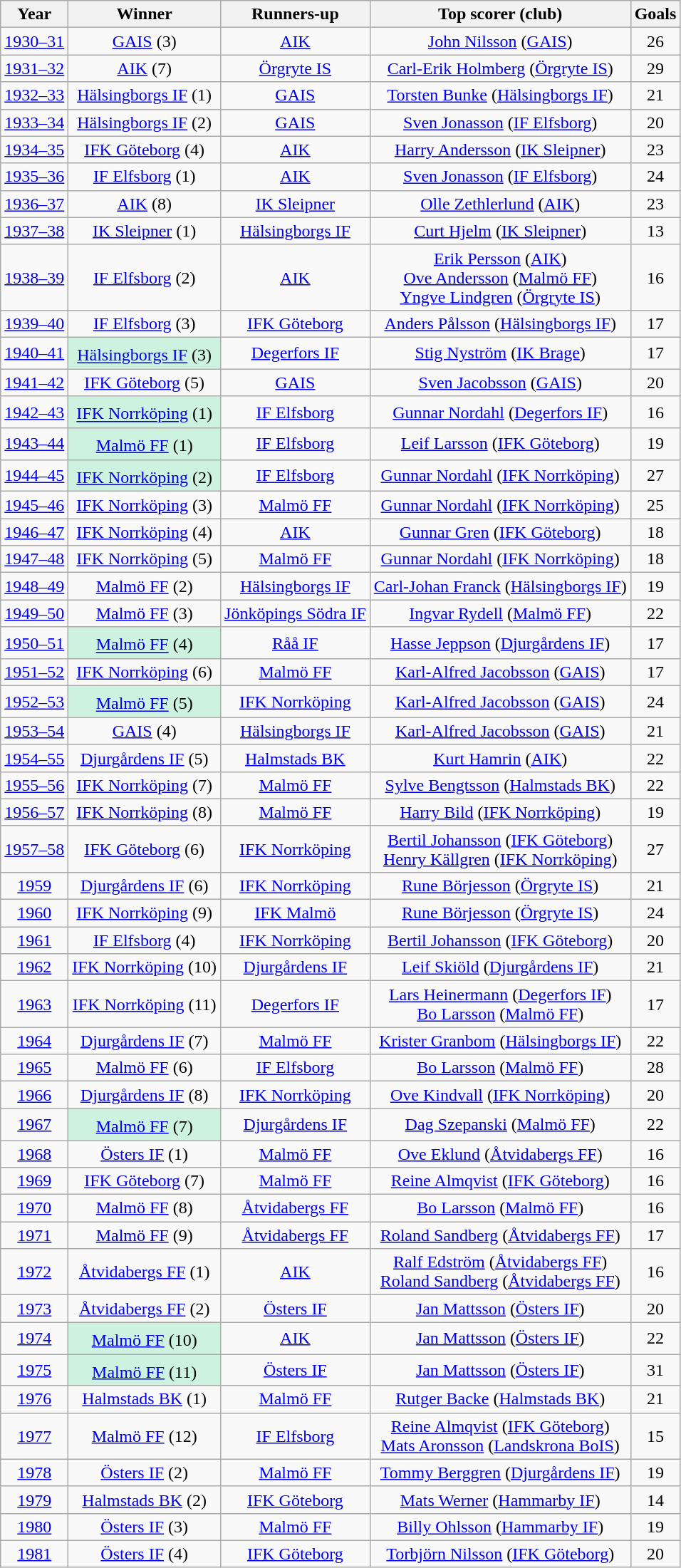<table class="wikitable sortable plainrowheaders" style="text-align: center;">
<tr>
<th>Year</th>
<th>Winner</th>
<th>Runners-up</th>
<th>Top scorer (club)</th>
<th>Goals</th>
</tr>
<tr>
<td><a href='#'>1930–31</a></td>
<td><a href='#'>GAIS</a> (3)</td>
<td><a href='#'>AIK</a></td>
<td><a href='#'>John Nilsson</a> (<a href='#'>GAIS</a>)</td>
<td>26</td>
</tr>
<tr>
<td><a href='#'>1931–32</a></td>
<td><a href='#'>AIK</a> (7)</td>
<td><a href='#'>Örgryte IS</a></td>
<td><a href='#'>Carl-Erik Holmberg</a> (<a href='#'>Örgryte IS</a>)</td>
<td>29</td>
</tr>
<tr>
<td><a href='#'>1932–33</a></td>
<td><a href='#'>Hälsingborgs IF</a> (1)</td>
<td><a href='#'>GAIS</a></td>
<td><a href='#'>Torsten Bunke</a> (<a href='#'>Hälsingborgs IF</a>)</td>
<td>21</td>
</tr>
<tr>
<td><a href='#'>1933–34</a></td>
<td><a href='#'>Hälsingborgs IF</a> (2)</td>
<td><a href='#'>GAIS</a></td>
<td><a href='#'>Sven Jonasson</a> (<a href='#'>IF Elfsborg</a>)</td>
<td>20</td>
</tr>
<tr>
<td><a href='#'>1934–35</a></td>
<td><a href='#'>IFK Göteborg</a> (4)</td>
<td><a href='#'>AIK</a></td>
<td><a href='#'>Harry Andersson</a> (<a href='#'>IK Sleipner</a>)</td>
<td>23</td>
</tr>
<tr>
<td><a href='#'>1935–36</a></td>
<td><a href='#'>IF Elfsborg</a> (1)</td>
<td><a href='#'>AIK</a></td>
<td><a href='#'>Sven Jonasson</a> (<a href='#'>IF Elfsborg</a>)</td>
<td>24</td>
</tr>
<tr>
<td><a href='#'>1936–37</a></td>
<td><a href='#'>AIK</a> (8)</td>
<td><a href='#'>IK Sleipner</a></td>
<td><a href='#'>Olle Zethlerlund</a> (<a href='#'>AIK</a>)</td>
<td>23</td>
</tr>
<tr>
<td><a href='#'>1937–38</a></td>
<td><a href='#'>IK Sleipner</a> (1)</td>
<td><a href='#'>Hälsingborgs IF</a></td>
<td><a href='#'>Curt Hjelm</a> (<a href='#'>IK Sleipner</a>)</td>
<td>13</td>
</tr>
<tr>
<td><a href='#'>1938–39</a></td>
<td><a href='#'>IF Elfsborg</a> (2)</td>
<td><a href='#'>AIK</a></td>
<td><a href='#'>Erik Persson</a> (<a href='#'>AIK</a>)<br><a href='#'>Ove Andersson</a> (<a href='#'>Malmö FF</a>)<br><a href='#'>Yngve Lindgren</a> (<a href='#'>Örgryte IS</a>)</td>
<td>16</td>
</tr>
<tr>
<td><a href='#'>1939–40</a></td>
<td><a href='#'>IF Elfsborg</a> (3)</td>
<td><a href='#'>IFK Göteborg</a></td>
<td><a href='#'>Anders Pålsson</a> (<a href='#'>Hälsingborgs IF</a>)</td>
<td>17</td>
</tr>
<tr>
<td><a href='#'>1940–41</a></td>
<td bgcolor="#CEF2E0" align="center"><a href='#'>Hälsingborgs IF</a> (3)<sup></sup></td>
<td><a href='#'>Degerfors IF</a></td>
<td><a href='#'>Stig Nyström</a> (<a href='#'>IK Brage</a>)</td>
<td>17</td>
</tr>
<tr>
<td><a href='#'>1941–42</a></td>
<td><a href='#'>IFK Göteborg</a> (5)</td>
<td><a href='#'>GAIS</a></td>
<td><a href='#'>Sven Jacobsson</a> (<a href='#'>GAIS</a>)</td>
<td>20</td>
</tr>
<tr>
<td><a href='#'>1942–43</a></td>
<td bgcolor="#CEF2E0" align="center"><a href='#'>IFK Norrköping</a> (1)<sup></sup></td>
<td><a href='#'>IF Elfsborg</a></td>
<td><a href='#'>Gunnar Nordahl</a> (<a href='#'>Degerfors IF</a>)</td>
<td>16</td>
</tr>
<tr>
<td><a href='#'>1943–44</a></td>
<td bgcolor="#CEF2E0" align="center"><a href='#'>Malmö FF</a> (1)<sup></sup></td>
<td><a href='#'>IF Elfsborg</a></td>
<td><a href='#'>Leif Larsson</a> (<a href='#'>IFK Göteborg</a>)</td>
<td>19</td>
</tr>
<tr>
<td><a href='#'>1944–45</a></td>
<td bgcolor="#CEF2E0" align="center"><a href='#'>IFK Norrköping</a> (2)<sup></sup></td>
<td><a href='#'>IF Elfsborg</a></td>
<td><a href='#'>Gunnar Nordahl</a> (<a href='#'>IFK Norrköping</a>)</td>
<td>27</td>
</tr>
<tr>
<td><a href='#'>1945–46</a></td>
<td><a href='#'>IFK Norrköping</a> (3)</td>
<td><a href='#'>Malmö FF</a></td>
<td><a href='#'>Gunnar Nordahl</a> (<a href='#'>IFK Norrköping</a>)</td>
<td>25</td>
</tr>
<tr>
<td><a href='#'>1946–47</a></td>
<td><a href='#'>IFK Norrköping</a> (4)</td>
<td><a href='#'>AIK</a></td>
<td><a href='#'>Gunnar Gren</a> (<a href='#'>IFK Göteborg</a>)</td>
<td>18</td>
</tr>
<tr>
<td><a href='#'>1947–48</a></td>
<td><a href='#'>IFK Norrköping</a> (5)</td>
<td><a href='#'>Malmö FF</a></td>
<td><a href='#'>Gunnar Nordahl</a> (<a href='#'>IFK Norrköping</a>)</td>
<td>18</td>
</tr>
<tr>
<td><a href='#'>1948–49</a></td>
<td><a href='#'>Malmö FF</a> (2)</td>
<td><a href='#'>Hälsingborgs IF</a></td>
<td><a href='#'>Carl-Johan Franck</a> (<a href='#'>Hälsingborgs IF</a>)</td>
<td>19</td>
</tr>
<tr>
<td><a href='#'>1949–50</a></td>
<td><a href='#'>Malmö FF</a> (3)</td>
<td><a href='#'>Jönköpings Södra IF</a></td>
<td><a href='#'>Ingvar Rydell</a> (<a href='#'>Malmö FF</a>)</td>
<td>22</td>
</tr>
<tr>
<td><a href='#'>1950–51</a></td>
<td bgcolor="#CEF2E0" align="center"><a href='#'>Malmö FF</a> (4)<sup></sup></td>
<td><a href='#'>Råå IF</a></td>
<td><a href='#'>Hasse Jeppson</a> (<a href='#'>Djurgårdens IF</a>)</td>
<td>17</td>
</tr>
<tr>
<td><a href='#'>1951–52</a></td>
<td><a href='#'>IFK Norrköping</a> (6)</td>
<td><a href='#'>Malmö FF</a></td>
<td><a href='#'>Karl-Alfred Jacobsson</a> (<a href='#'>GAIS</a>)</td>
<td>17</td>
</tr>
<tr>
<td><a href='#'>1952–53</a></td>
<td bgcolor="#CEF2E0" align="center"><a href='#'>Malmö FF</a> (5)<sup></sup></td>
<td><a href='#'>IFK Norrköping</a></td>
<td><a href='#'>Karl-Alfred Jacobsson</a> (<a href='#'>GAIS</a>)</td>
<td>24</td>
</tr>
<tr>
<td><a href='#'>1953–54</a></td>
<td><a href='#'>GAIS</a> (4)</td>
<td><a href='#'>Hälsingborgs IF</a></td>
<td><a href='#'>Karl-Alfred Jacobsson</a> (<a href='#'>GAIS</a>)</td>
<td>21</td>
</tr>
<tr>
<td><a href='#'>1954–55</a></td>
<td><a href='#'>Djurgårdens IF</a> (5)</td>
<td><a href='#'>Halmstads BK</a></td>
<td><a href='#'>Kurt Hamrin</a> (<a href='#'>AIK</a>)</td>
<td>22</td>
</tr>
<tr>
<td><a href='#'>1955–56</a></td>
<td><a href='#'>IFK Norrköping</a> (7)</td>
<td><a href='#'>Malmö FF</a></td>
<td><a href='#'>Sylve Bengtsson</a> (<a href='#'>Halmstads BK</a>)</td>
<td>22</td>
</tr>
<tr>
<td><a href='#'>1956–57</a></td>
<td><a href='#'>IFK Norrköping</a> (8)</td>
<td><a href='#'>Malmö FF</a></td>
<td><a href='#'>Harry Bild</a> (<a href='#'>IFK Norrköping</a>)</td>
<td>19</td>
</tr>
<tr>
<td><a href='#'>1957–58</a></td>
<td><a href='#'>IFK Göteborg</a> (6)</td>
<td><a href='#'>IFK Norrköping</a></td>
<td><a href='#'>Bertil Johansson</a> (<a href='#'>IFK Göteborg</a>)<br><a href='#'>Henry Källgren</a> (<a href='#'>IFK Norrköping</a>)</td>
<td>27</td>
</tr>
<tr>
<td><a href='#'>1959</a></td>
<td><a href='#'>Djurgårdens IF</a> (6)</td>
<td><a href='#'>IFK Norrköping</a></td>
<td><a href='#'>Rune Börjesson</a> (<a href='#'>Örgryte IS</a>)</td>
<td>21</td>
</tr>
<tr>
<td><a href='#'>1960</a></td>
<td><a href='#'>IFK Norrköping</a> (9)</td>
<td><a href='#'>IFK Malmö</a></td>
<td><a href='#'>Rune Börjesson</a> (<a href='#'>Örgryte IS</a>)</td>
<td>24</td>
</tr>
<tr>
<td><a href='#'>1961</a></td>
<td><a href='#'>IF Elfsborg</a> (4)</td>
<td><a href='#'>IFK Norrköping</a></td>
<td><a href='#'>Bertil Johansson</a> (<a href='#'>IFK Göteborg</a>)</td>
<td>20</td>
</tr>
<tr>
<td><a href='#'>1962</a></td>
<td><a href='#'>IFK Norrköping</a> (10)</td>
<td><a href='#'>Djurgårdens IF</a></td>
<td><a href='#'>Leif Skiöld</a> (<a href='#'>Djurgårdens IF</a>)</td>
<td>21</td>
</tr>
<tr>
<td><a href='#'>1963</a></td>
<td><a href='#'>IFK Norrköping</a> (11)</td>
<td><a href='#'>Degerfors IF</a></td>
<td><a href='#'>Lars Heinermann</a> (<a href='#'>Degerfors IF</a>)<br><a href='#'>Bo Larsson</a> (<a href='#'>Malmö FF</a>)</td>
<td>17</td>
</tr>
<tr>
<td><a href='#'>1964</a></td>
<td><a href='#'>Djurgårdens IF</a> (7)</td>
<td><a href='#'>Malmö FF</a></td>
<td><a href='#'>Krister Granbom</a> (<a href='#'>Hälsingborgs IF</a>)</td>
<td>22</td>
</tr>
<tr>
<td><a href='#'>1965</a></td>
<td><a href='#'>Malmö FF</a> (6)</td>
<td><a href='#'>IF Elfsborg</a></td>
<td><a href='#'>Bo Larsson</a> (<a href='#'>Malmö FF</a>)</td>
<td>28</td>
</tr>
<tr>
<td><a href='#'>1966</a></td>
<td><a href='#'>Djurgårdens IF</a> (8)</td>
<td><a href='#'>IFK Norrköping</a></td>
<td><a href='#'>Ove Kindvall</a> (<a href='#'>IFK Norrköping</a>)</td>
<td>20</td>
</tr>
<tr>
<td><a href='#'>1967</a></td>
<td bgcolor="#CEF2E0" align="center"><a href='#'>Malmö FF</a> (7)<sup></sup></td>
<td><a href='#'>Djurgårdens IF</a></td>
<td><a href='#'>Dag Szepanski</a> (<a href='#'>Malmö FF</a>)</td>
<td>22</td>
</tr>
<tr>
<td><a href='#'>1968</a></td>
<td><a href='#'>Östers IF</a> (1)</td>
<td><a href='#'>Malmö FF</a></td>
<td><a href='#'>Ove Eklund</a> (<a href='#'>Åtvidabergs FF</a>)</td>
<td>16</td>
</tr>
<tr>
<td><a href='#'>1969</a></td>
<td><a href='#'>IFK Göteborg</a> (7)</td>
<td><a href='#'>Malmö FF</a></td>
<td><a href='#'>Reine Almqvist</a> (<a href='#'>IFK Göteborg</a>)</td>
<td>16</td>
</tr>
<tr>
<td><a href='#'>1970</a></td>
<td><a href='#'>Malmö FF</a> (8)</td>
<td><a href='#'>Åtvidabergs FF</a></td>
<td><a href='#'>Bo Larsson</a> (<a href='#'>Malmö FF</a>)</td>
<td>16</td>
</tr>
<tr>
<td><a href='#'>1971</a></td>
<td><a href='#'>Malmö FF</a> (9)</td>
<td><a href='#'>Åtvidabergs FF</a></td>
<td><a href='#'>Roland Sandberg</a> (<a href='#'>Åtvidabergs FF</a>)</td>
<td>17</td>
</tr>
<tr>
<td><a href='#'>1972</a></td>
<td><a href='#'>Åtvidabergs FF</a> (1)</td>
<td><a href='#'>AIK</a></td>
<td><a href='#'>Ralf Edström</a> (<a href='#'>Åtvidabergs FF</a>)<br><a href='#'>Roland Sandberg</a> (<a href='#'>Åtvidabergs FF</a>)</td>
<td>16</td>
</tr>
<tr>
<td><a href='#'>1973</a></td>
<td><a href='#'>Åtvidabergs FF</a> (2)</td>
<td><a href='#'>Östers IF</a></td>
<td><a href='#'>Jan Mattsson</a> (<a href='#'>Östers IF</a>)</td>
<td>20</td>
</tr>
<tr>
<td><a href='#'>1974</a></td>
<td bgcolor="#CEF2E0" align="center"><a href='#'>Malmö FF</a> (10)<sup></sup></td>
<td><a href='#'>AIK</a></td>
<td><a href='#'>Jan Mattsson</a> (<a href='#'>Östers IF</a>)</td>
<td>22</td>
</tr>
<tr>
<td><a href='#'>1975</a></td>
<td bgcolor="#CEF2E0" align="center"><a href='#'>Malmö FF</a> (11)<sup></sup></td>
<td><a href='#'>Östers IF</a></td>
<td><a href='#'>Jan Mattsson</a> (<a href='#'>Östers IF</a>)</td>
<td>31</td>
</tr>
<tr>
<td><a href='#'>1976</a></td>
<td><a href='#'>Halmstads BK</a> (1)</td>
<td><a href='#'>Malmö FF</a></td>
<td><a href='#'>Rutger Backe</a> (<a href='#'>Halmstads BK</a>)</td>
<td>21</td>
</tr>
<tr>
<td><a href='#'>1977</a></td>
<td><a href='#'>Malmö FF</a> (12)</td>
<td><a href='#'>IF Elfsborg</a></td>
<td><a href='#'>Reine Almqvist</a> (<a href='#'>IFK Göteborg</a>)<br><a href='#'>Mats Aronsson</a> (<a href='#'>Landskrona BoIS</a>)</td>
<td>15</td>
</tr>
<tr>
<td><a href='#'>1978</a></td>
<td><a href='#'>Östers IF</a> (2)</td>
<td><a href='#'>Malmö FF</a></td>
<td><a href='#'>Tommy Berggren</a> (<a href='#'>Djurgårdens IF</a>)</td>
<td>19</td>
</tr>
<tr>
<td><a href='#'>1979</a></td>
<td><a href='#'>Halmstads BK</a> (2)</td>
<td><a href='#'>IFK Göteborg</a></td>
<td><a href='#'>Mats Werner</a> (<a href='#'>Hammarby IF</a>)</td>
<td>14</td>
</tr>
<tr>
<td><a href='#'>1980</a></td>
<td><a href='#'>Östers IF</a> (3)</td>
<td><a href='#'>Malmö FF</a></td>
<td><a href='#'>Billy Ohlsson</a> (<a href='#'>Hammarby IF</a>)</td>
<td>19</td>
</tr>
<tr>
<td><a href='#'>1981</a></td>
<td><a href='#'>Östers IF</a> (4)</td>
<td><a href='#'>IFK Göteborg</a></td>
<td><a href='#'>Torbjörn Nilsson</a> (<a href='#'>IFK Göteborg</a>)</td>
<td>20</td>
</tr>
</table>
